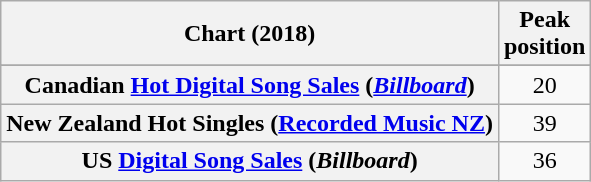<table class="wikitable sortable plainrowheaders" style="text-align:center">
<tr>
<th scope="col">Chart (2018)</th>
<th scope="col">Peak<br>position</th>
</tr>
<tr>
</tr>
<tr>
<th scope="row">Canadian <a href='#'>Hot Digital Song Sales</a> (<em><a href='#'>Billboard</a></em>)</th>
<td>20</td>
</tr>
<tr>
<th scope="row">New Zealand Hot Singles (<a href='#'>Recorded Music NZ</a>)</th>
<td>39</td>
</tr>
<tr>
<th scope="row">US <a href='#'>Digital Song Sales</a> (<em>Billboard</em>)</th>
<td>36</td>
</tr>
</table>
